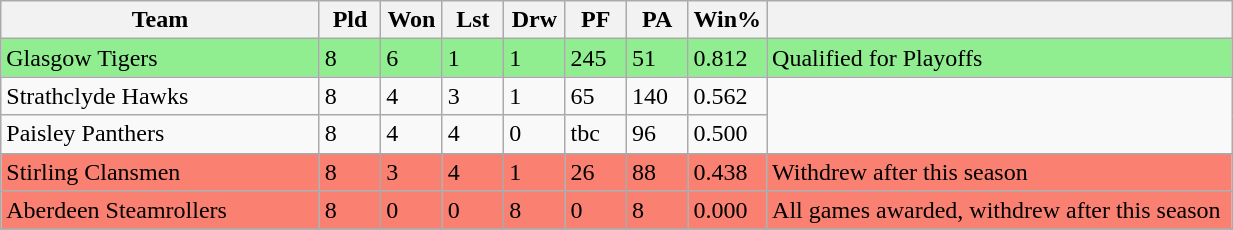<table class="wikitable" width=65%">
<tr>
<th width=26%>Team</th>
<th width=5%>Pld</th>
<th width=5%>Won</th>
<th width=5%>Lst</th>
<th width=5%>Drw</th>
<th width=5%>PF</th>
<th width=5%>PA</th>
<th width=6%>Win%</th>
<th width=38%></th>
</tr>
<tr style="background:lightgreen">
<td>Glasgow Tigers</td>
<td>8</td>
<td>6</td>
<td>1</td>
<td>1</td>
<td>245</td>
<td>51</td>
<td>0.812</td>
<td>Qualified for Playoffs</td>
</tr>
<tr>
<td>Strathclyde Hawks</td>
<td>8</td>
<td>4</td>
<td>3</td>
<td>1</td>
<td>65</td>
<td>140</td>
<td>0.562</td>
</tr>
<tr>
<td>Paisley Panthers</td>
<td>8</td>
<td>4</td>
<td>4</td>
<td>0</td>
<td>tbc</td>
<td>96</td>
<td>0.500</td>
</tr>
<tr style="background:salmon">
<td>Stirling Clansmen</td>
<td>8</td>
<td>3</td>
<td>4</td>
<td>1</td>
<td>26</td>
<td>88</td>
<td>0.438</td>
<td>Withdrew after this season</td>
</tr>
<tr style="background:salmon">
<td>Aberdeen Steamrollers</td>
<td>8</td>
<td>0</td>
<td>0</td>
<td>8</td>
<td>0</td>
<td>8</td>
<td>0.000</td>
<td>All games awarded, withdrew after this season</td>
</tr>
<tr>
</tr>
</table>
